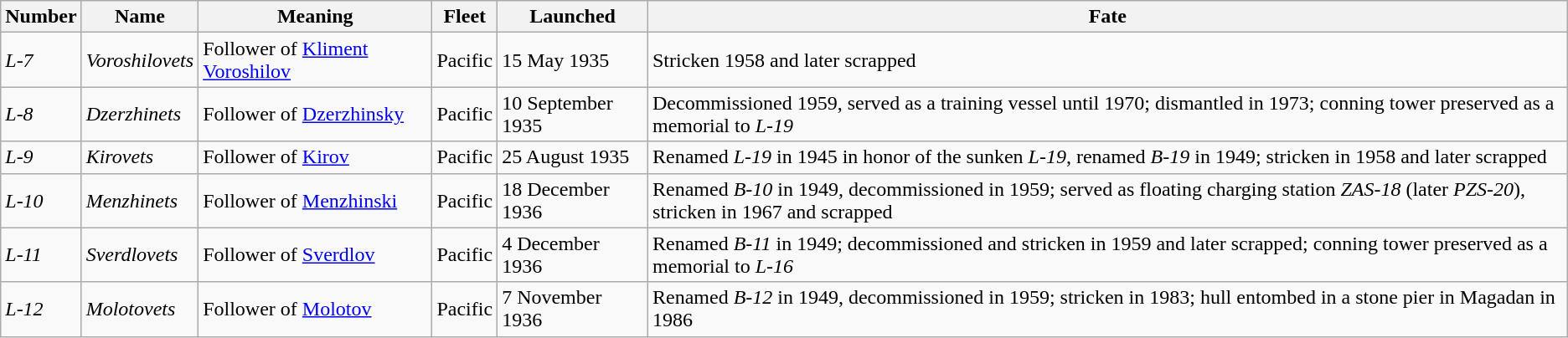<table class="wikitable">
<tr>
<th>Number</th>
<th>Name</th>
<th>Meaning</th>
<th>Fleet</th>
<th>Launched</th>
<th>Fate</th>
</tr>
<tr>
<td><em>L-7</em></td>
<td><em>Voroshilovets</em></td>
<td>Follower of <a href='#'>Kliment Voroshilov</a></td>
<td>Pacific</td>
<td>15 May 1935</td>
<td>Stricken 1958 and later scrapped</td>
</tr>
<tr>
<td><em>L-8</em></td>
<td><em>Dzerzhinets</em></td>
<td>Follower of <a href='#'>Dzerzhinsky</a></td>
<td>Pacific</td>
<td>10 September 1935</td>
<td>Decommissioned 1959, served as a training vessel until 1970; dismantled in 1973; conning tower preserved as a memorial to <em>L-19</em></td>
</tr>
<tr>
<td><em>L-9</em></td>
<td><em>Kirovets</em></td>
<td>Follower of <a href='#'>Kirov</a></td>
<td>Pacific</td>
<td>25 August 1935</td>
<td>Renamed <em>L-19</em> in 1945 in honor of the sunken <em>L-19</em>, renamed <em>B-19</em> in 1949; stricken in 1958 and later scrapped</td>
</tr>
<tr>
<td><em>L-10</em></td>
<td><em>Menzhinets</em></td>
<td>Follower of <a href='#'>Menzhinski</a></td>
<td>Pacific</td>
<td>18 December 1936</td>
<td>Renamed <em>B-10</em> in 1949, decommissioned in 1959; served as floating charging station <em>ZAS-18</em> (later <em>PZS-20</em>), stricken in 1967 and scrapped</td>
</tr>
<tr>
<td><em>L-11</em></td>
<td><em>Sverdlovets</em></td>
<td>Follower of <a href='#'>Sverdlov</a></td>
<td>Pacific</td>
<td>4 December 1936</td>
<td>Renamed <em>B-11</em> in 1949; decommissioned and stricken in 1959 and later scrapped; conning tower preserved as a memorial to <em>L-16</em></td>
</tr>
<tr>
<td><em>L-12</em></td>
<td><em>Molotovets</em></td>
<td>Follower of <a href='#'>Molotov</a></td>
<td>Pacific</td>
<td>7 November 1936</td>
<td>Renamed <em>B-12</em> in 1949, decommissioned in 1959; stricken in 1983; hull entombed in a stone pier in Magadan in 1986</td>
</tr>
</table>
